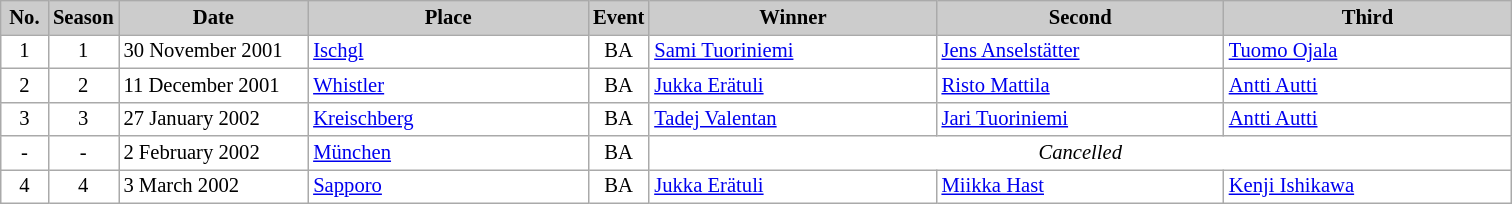<table class="wikitable plainrowheaders" style="background:#fff; font-size:86%; border:grey solid 1px; border-collapse:collapse;">
<tr style="background:#ccc; text-align:center;">
<th scope="col" style="background:#ccc; width:25px;">No.</th>
<th scope="col" style="background:#ccc; width:30px;">Season</th>
<th scope="col" style="background:#ccc; width:120px;">Date</th>
<th scope="col" style="background:#ccc; width:180px;">Place</th>
<th scope="col" style="background:#ccc; width:15px;">Event</th>
<th scope="col" style="background:#ccc; width:185px;">Winner</th>
<th scope="col" style="background:#ccc; width:185px;">Second</th>
<th scope="col" style="background:#ccc; width:185px;">Third</th>
</tr>
<tr>
<td align=center>1</td>
<td align=center>1</td>
<td>30 November 2001</td>
<td> <a href='#'>Ischgl</a></td>
<td align=center>BA</td>
<td> <a href='#'>Sami Tuoriniemi</a></td>
<td> <a href='#'>Jens Anselstätter</a></td>
<td> <a href='#'>Tuomo Ojala</a></td>
</tr>
<tr>
<td align=center>2</td>
<td align=center>2</td>
<td>11 December 2001</td>
<td> <a href='#'>Whistler</a></td>
<td align=center>BA</td>
<td> <a href='#'>Jukka Erätuli</a></td>
<td> <a href='#'>Risto Mattila</a></td>
<td> <a href='#'>Antti Autti</a></td>
</tr>
<tr>
<td align=center>3</td>
<td align=center>3</td>
<td>27 January 2002</td>
<td> <a href='#'>Kreischberg</a></td>
<td align=center>BA</td>
<td> <a href='#'>Tadej Valentan</a></td>
<td> <a href='#'>Jari Tuoriniemi</a></td>
<td> <a href='#'>Antti Autti</a></td>
</tr>
<tr>
<td align=center>-</td>
<td align=center>-</td>
<td>2 February 2002</td>
<td> <a href='#'>München</a></td>
<td align=center>BA</td>
<td colspan=3 align=center><em>Cancelled</em></td>
</tr>
<tr>
<td align=center>4</td>
<td align=center>4</td>
<td>3 March 2002</td>
<td> <a href='#'>Sapporo</a></td>
<td align=center>BA</td>
<td> <a href='#'>Jukka Erätuli</a></td>
<td> <a href='#'>Miikka Hast</a></td>
<td> <a href='#'>Kenji Ishikawa</a></td>
</tr>
</table>
